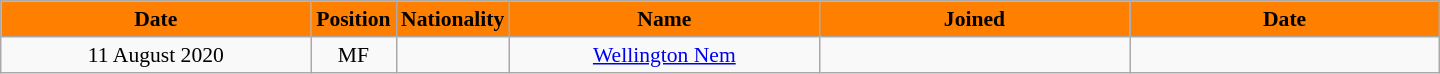<table class="wikitable"  style="text-align:center; font-size:90%; ">
<tr>
<th style="background:#FF8000; color:black; width:200px;">Date</th>
<th style="background:#FF8000; color:black; width:50px;">Position</th>
<th style="background:#FF8000; color:black; width:50px;">Nationality</th>
<th style="background:#FF8000; color:black; width:200px;">Name</th>
<th style="background:#FF8000; color:black; width:200px;">Joined</th>
<th style="background:#FF8000; color:black; width:200px;">Date</th>
</tr>
<tr>
<td>11 August 2020</td>
<td>MF</td>
<td></td>
<td><a href='#'>Wellington Nem</a></td>
<td></td>
<td></td>
</tr>
</table>
